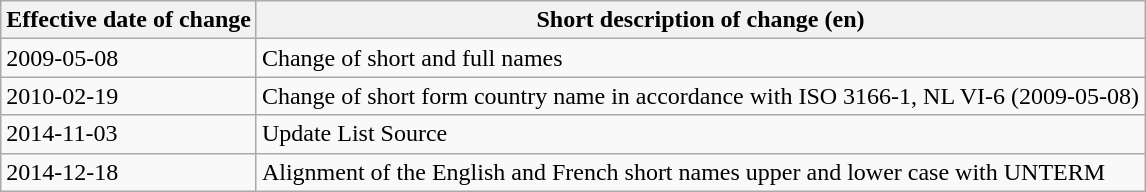<table class="wikitable">
<tr>
<th>Effective date of change</th>
<th>Short description of change (en)</th>
</tr>
<tr>
<td>2009-05-08</td>
<td>Change of short and full names</td>
</tr>
<tr>
<td>2010-02-19</td>
<td>Change of short form country name in accordance with ISO 3166-1, NL VI-6 (2009-05-08)</td>
</tr>
<tr>
<td>2014-11-03</td>
<td>Update List Source</td>
</tr>
<tr>
<td>2014-12-18</td>
<td>Alignment of the English and French short names upper and lower case with UNTERM</td>
</tr>
</table>
